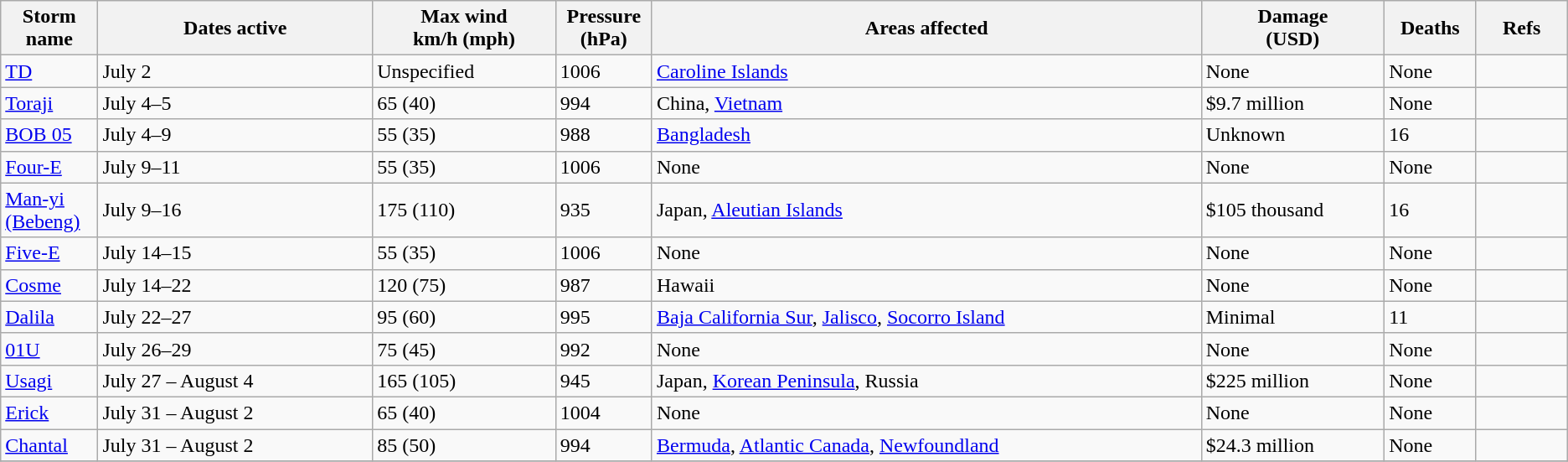<table class="wikitable sortable">
<tr>
<th width="5%">Storm name</th>
<th width="15%">Dates active</th>
<th width="10%">Max wind<br>km/h (mph)</th>
<th width="5%">Pressure<br>(hPa)</th>
<th width="30%">Areas affected</th>
<th width="10%">Damage<br>(USD)</th>
<th width="5%">Deaths</th>
<th width="5%">Refs</th>
</tr>
<tr>
<td><a href='#'>TD</a></td>
<td>July 2</td>
<td>Unspecified</td>
<td>1006</td>
<td><a href='#'>Caroline Islands</a></td>
<td>None</td>
<td>None</td>
<td></td>
</tr>
<tr>
<td><a href='#'>Toraji</a></td>
<td>July 4–5</td>
<td>65 (40)</td>
<td>994</td>
<td>China, <a href='#'>Vietnam</a></td>
<td>$9.7 million</td>
<td>None</td>
<td></td>
</tr>
<tr>
<td><a href='#'>BOB 05</a></td>
<td>July 4–9</td>
<td>55 (35)</td>
<td>988</td>
<td><a href='#'>Bangladesh</a></td>
<td>Unknown</td>
<td>16</td>
<td></td>
</tr>
<tr>
<td><a href='#'>Four-E</a></td>
<td>July 9–11</td>
<td>55 (35)</td>
<td>1006</td>
<td>None</td>
<td>None</td>
<td>None</td>
<td></td>
</tr>
<tr>
<td><a href='#'>Man-yi (Bebeng)</a></td>
<td>July 9–16</td>
<td>175 (110)</td>
<td>935</td>
<td>Japan, <a href='#'>Aleutian Islands</a></td>
<td>$105 thousand</td>
<td>16</td>
<td></td>
</tr>
<tr>
<td><a href='#'>Five-E</a></td>
<td>July 14–15</td>
<td>55 (35)</td>
<td>1006</td>
<td>None</td>
<td>None</td>
<td>None</td>
<td></td>
</tr>
<tr>
<td><a href='#'>Cosme</a></td>
<td>July 14–22</td>
<td>120 (75)</td>
<td>987</td>
<td>Hawaii</td>
<td>None</td>
<td>None</td>
<td></td>
</tr>
<tr>
<td><a href='#'>Dalila</a></td>
<td>July 22–27</td>
<td>95 (60)</td>
<td>995</td>
<td><a href='#'>Baja California Sur</a>, <a href='#'>Jalisco</a>, <a href='#'>Socorro Island</a></td>
<td>Minimal</td>
<td>11</td>
<td></td>
</tr>
<tr>
<td><a href='#'>01U</a></td>
<td>July 26–29</td>
<td>75 (45)</td>
<td>992</td>
<td>None</td>
<td>None</td>
<td>None</td>
<td></td>
</tr>
<tr>
<td><a href='#'>Usagi</a></td>
<td>July 27 – August 4</td>
<td>165 (105)</td>
<td>945</td>
<td>Japan, <a href='#'>Korean Peninsula</a>, Russia</td>
<td>$225 million</td>
<td>None</td>
<td></td>
</tr>
<tr>
<td><a href='#'>Erick</a></td>
<td>July 31 – August 2</td>
<td>65 (40)</td>
<td>1004</td>
<td>None</td>
<td>None</td>
<td>None</td>
<td></td>
</tr>
<tr>
<td><a href='#'>Chantal</a></td>
<td>July 31 – August 2</td>
<td>85 (50)</td>
<td>994</td>
<td><a href='#'>Bermuda</a>, <a href='#'>Atlantic Canada</a>, <a href='#'>Newfoundland</a></td>
<td>$24.3 million</td>
<td>None</td>
<td></td>
</tr>
<tr>
</tr>
</table>
